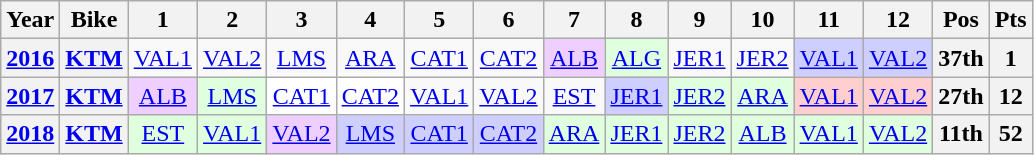<table class="wikitable" style="text-align:center;">
<tr>
<th>Year</th>
<th>Bike</th>
<th>1</th>
<th>2</th>
<th>3</th>
<th>4</th>
<th>5</th>
<th>6</th>
<th>7</th>
<th>8</th>
<th>9</th>
<th>10</th>
<th>11</th>
<th>12</th>
<th>Pos</th>
<th>Pts</th>
</tr>
<tr>
<th><a href='#'>2016</a></th>
<th><a href='#'>KTM</a></th>
<td><a href='#'>VAL1</a></td>
<td><a href='#'>VAL2</a></td>
<td><a href='#'>LMS</a></td>
<td><a href='#'>ARA</a></td>
<td><a href='#'>CAT1</a></td>
<td><a href='#'>CAT2</a></td>
<td style="background:#EFCFFF;"><a href='#'>ALB</a><br></td>
<td style="background:#DFFFDF;"><a href='#'>ALG</a><br></td>
<td><a href='#'>JER1</a></td>
<td><a href='#'>JER2</a></td>
<td style="background:#CFCFFF;"><a href='#'>VAL1</a><br></td>
<td style="background:#CFCFFF;"><a href='#'>VAL2</a><br></td>
<th>37th</th>
<th>1</th>
</tr>
<tr>
<th><a href='#'>2017</a></th>
<th><a href='#'>KTM</a></th>
<td style="background:#EFCFFF;"><a href='#'>ALB</a><br></td>
<td style="background:#DFFFDF;"><a href='#'>LMS</a><br></td>
<td style="background:#FFFFFF;"><a href='#'>CAT1</a><br></td>
<td style="background:#FFFFFF;"><a href='#'>CAT2</a><br></td>
<td><a href='#'>VAL1</a></td>
<td><a href='#'>VAL2</a></td>
<td><a href='#'>EST</a></td>
<td style="background:#CFCFFF;"><a href='#'>JER1</a><br></td>
<td style="background:#DFFFDF;"><a href='#'>JER2</a><br></td>
<td style="background:#DFFFDF;"><a href='#'>ARA</a><br></td>
<td style="background:#FFCFCF;"><a href='#'>VAL1</a><br></td>
<td style="background:#FFCFCF;"><a href='#'>VAL2</a><br></td>
<th>27th</th>
<th>12</th>
</tr>
<tr>
<th><a href='#'>2018</a></th>
<th><a href='#'>KTM</a></th>
<td style="background:#DFFFDF;"><a href='#'>EST</a><br></td>
<td style="background:#DFFFDF;"><a href='#'>VAL1</a><br></td>
<td style="background:#EFCFFF;"><a href='#'>VAL2</a><br></td>
<td style="background:#CFCFFF;"><a href='#'>LMS</a><br></td>
<td style="background:#CFCFFF;"><a href='#'>CAT1</a><br></td>
<td style="background:#CFCFFF;"><a href='#'>CAT2</a><br></td>
<td style="background:#DFFFDF;"><a href='#'>ARA</a><br></td>
<td style="background:#DFFFDF;"><a href='#'>JER1</a><br></td>
<td style="background:#DFFFDF;"><a href='#'>JER2</a><br></td>
<td style="background:#DFFFDF;"><a href='#'>ALB</a><br></td>
<td style="background:#DFFFDF;"><a href='#'>VAL1</a><br></td>
<td style="background:#DFFFDF;"><a href='#'>VAL2</a><br></td>
<th>11th</th>
<th>52</th>
</tr>
</table>
